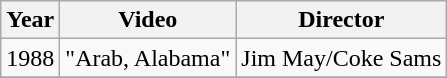<table class="wikitable">
<tr>
<th>Year</th>
<th>Video</th>
<th>Director</th>
</tr>
<tr>
<td>1988</td>
<td>"Arab, Alabama"</td>
<td>Jim May/Coke Sams</td>
</tr>
<tr>
</tr>
</table>
